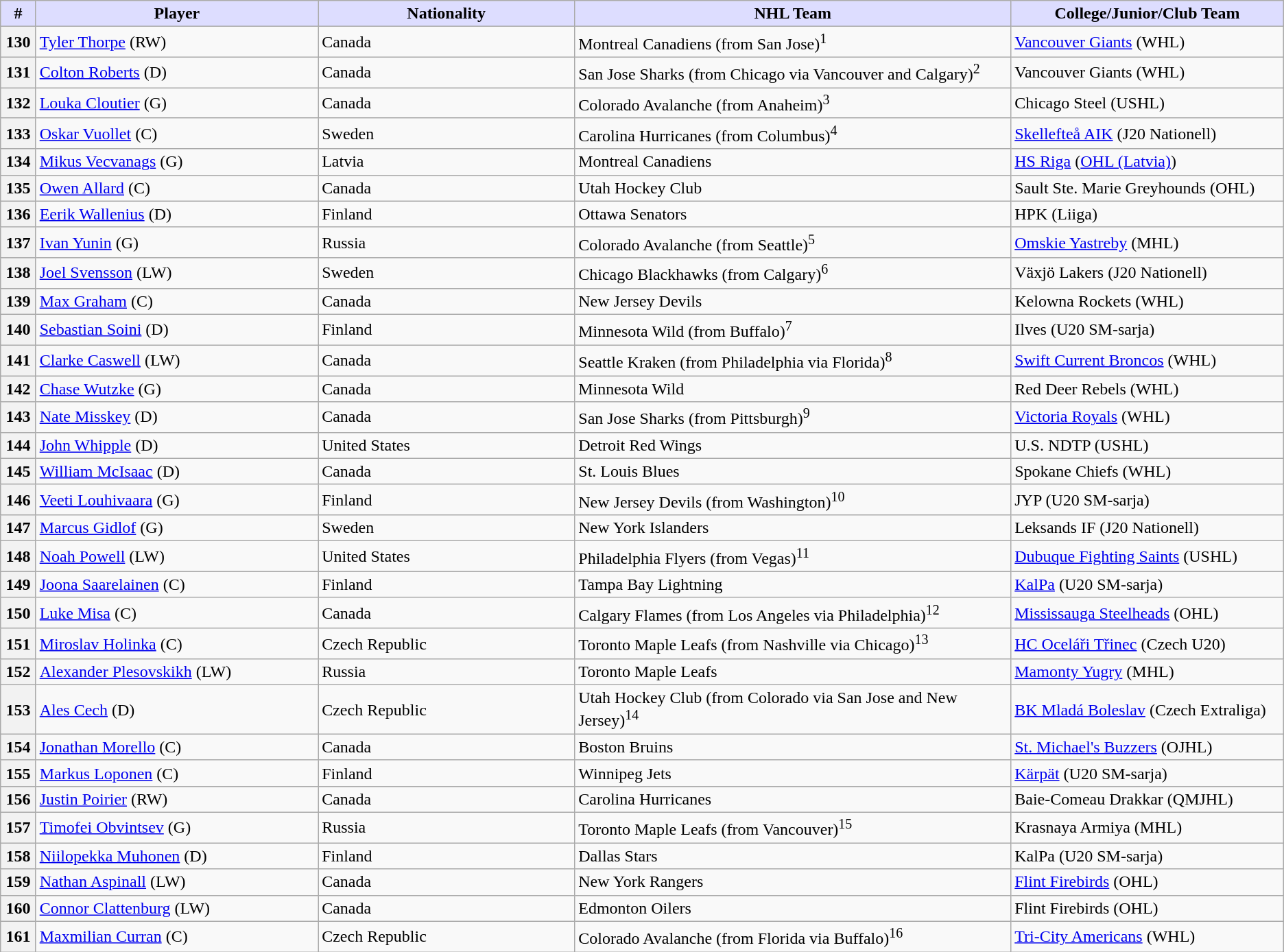<table class="wikitable">
<tr>
<th style="background:#ddf; width:2.75%;">#</th>
<th style="background:#ddf; width:22.0%;">Player</th>
<th style="background:#ddf; width:20.0%;">Nationality</th>
<th style="background:#ddf; width:34.0%;">NHL Team</th>
<th style="background:#ddf; width:100.0%;">College/Junior/Club Team</th>
</tr>
<tr>
<th>130</th>
<td><a href='#'>Tyler Thorpe</a> (RW)</td>
<td> Canada</td>
<td>Montreal Canadiens (from San Jose)<sup>1</sup></td>
<td><a href='#'>Vancouver Giants</a> (WHL)</td>
</tr>
<tr>
<th>131</th>
<td><a href='#'>Colton Roberts</a> (D)</td>
<td> Canada</td>
<td>San Jose Sharks (from Chicago via Vancouver and Calgary)<sup>2</sup></td>
<td>Vancouver Giants (WHL)</td>
</tr>
<tr>
<th>132</th>
<td><a href='#'>Louka Cloutier</a> (G)</td>
<td> Canada</td>
<td>Colorado Avalanche (from Anaheim)<sup>3</sup></td>
<td>Chicago Steel (USHL)</td>
</tr>
<tr>
<th>133</th>
<td><a href='#'>Oskar Vuollet</a> (C)</td>
<td> Sweden</td>
<td>Carolina Hurricanes (from Columbus)<sup>4</sup></td>
<td><a href='#'>Skellefteå AIK</a> (J20 Nationell)</td>
</tr>
<tr>
<th>134</th>
<td><a href='#'>Mikus Vecvanags</a> (G)</td>
<td> Latvia</td>
<td>Montreal Canadiens</td>
<td><a href='#'>HS Riga</a> (<a href='#'>OHL (Latvia)</a>)</td>
</tr>
<tr>
<th>135</th>
<td><a href='#'>Owen Allard</a> (C)</td>
<td> Canada</td>
<td>Utah Hockey Club</td>
<td>Sault Ste. Marie Greyhounds (OHL)</td>
</tr>
<tr>
<th>136</th>
<td><a href='#'>Eerik Wallenius</a> (D)</td>
<td> Finland</td>
<td>Ottawa Senators</td>
<td>HPK (Liiga)</td>
</tr>
<tr>
<th>137</th>
<td><a href='#'>Ivan Yunin</a> (G)</td>
<td> Russia</td>
<td>Colorado Avalanche (from Seattle)<sup>5</sup></td>
<td><a href='#'>Omskie Yastreby</a> (MHL)</td>
</tr>
<tr>
<th>138</th>
<td><a href='#'>Joel Svensson</a> (LW)</td>
<td> Sweden</td>
<td>Chicago Blackhawks (from Calgary)<sup>6</sup></td>
<td>Växjö Lakers (J20 Nationell)</td>
</tr>
<tr>
<th>139</th>
<td><a href='#'>Max Graham</a> (C)</td>
<td> Canada</td>
<td>New Jersey Devils</td>
<td>Kelowna Rockets (WHL)</td>
</tr>
<tr>
<th>140</th>
<td><a href='#'>Sebastian Soini</a> (D)</td>
<td> Finland</td>
<td>Minnesota Wild (from Buffalo)<sup>7</sup></td>
<td>Ilves (U20 SM-sarja)</td>
</tr>
<tr>
<th>141</th>
<td><a href='#'>Clarke Caswell</a> (LW)</td>
<td> Canada</td>
<td>Seattle Kraken (from Philadelphia via Florida)<sup>8</sup></td>
<td><a href='#'>Swift Current Broncos</a> (WHL)</td>
</tr>
<tr>
<th>142</th>
<td><a href='#'>Chase Wutzke</a> (G)</td>
<td> Canada</td>
<td>Minnesota Wild</td>
<td>Red Deer Rebels (WHL)</td>
</tr>
<tr>
<th>143</th>
<td><a href='#'>Nate Misskey</a> (D)</td>
<td> Canada</td>
<td>San Jose Sharks (from Pittsburgh)<sup>9</sup></td>
<td><a href='#'>Victoria Royals</a> (WHL)</td>
</tr>
<tr>
<th>144</th>
<td><a href='#'>John Whipple</a> (D)</td>
<td> United States</td>
<td>Detroit Red Wings</td>
<td>U.S. NDTP (USHL)</td>
</tr>
<tr>
<th>145</th>
<td><a href='#'>William McIsaac</a> (D)</td>
<td> Canada</td>
<td>St. Louis Blues</td>
<td>Spokane Chiefs (WHL)</td>
</tr>
<tr>
<th>146</th>
<td><a href='#'>Veeti Louhivaara</a> (G)</td>
<td> Finland</td>
<td>New Jersey Devils (from Washington)<sup>10</sup></td>
<td>JYP (U20 SM-sarja)</td>
</tr>
<tr>
<th>147</th>
<td><a href='#'>Marcus Gidlof</a> (G)</td>
<td> Sweden</td>
<td>New York Islanders</td>
<td>Leksands IF (J20 Nationell)</td>
</tr>
<tr>
<th>148</th>
<td><a href='#'>Noah Powell</a> (LW)</td>
<td> United States</td>
<td>Philadelphia Flyers (from Vegas)<sup>11</sup></td>
<td><a href='#'>Dubuque Fighting Saints</a> (USHL)</td>
</tr>
<tr>
<th>149</th>
<td><a href='#'>Joona Saarelainen</a> (C)</td>
<td> Finland</td>
<td>Tampa Bay Lightning</td>
<td><a href='#'>KalPa</a> (U20 SM-sarja)</td>
</tr>
<tr>
<th>150</th>
<td><a href='#'>Luke Misa</a> (C)</td>
<td> Canada</td>
<td>Calgary Flames (from Los Angeles via Philadelphia)<sup>12</sup></td>
<td><a href='#'>Mississauga Steelheads</a> (OHL)</td>
</tr>
<tr>
<th>151</th>
<td><a href='#'>Miroslav Holinka</a> (C)</td>
<td> Czech Republic</td>
<td>Toronto Maple Leafs (from Nashville via Chicago)<sup>13</sup></td>
<td><a href='#'>HC Oceláři Třinec</a> (Czech U20)</td>
</tr>
<tr>
<th>152</th>
<td><a href='#'>Alexander Plesovskikh</a> (LW)</td>
<td> Russia</td>
<td>Toronto Maple Leafs</td>
<td><a href='#'>Mamonty Yugry</a> (MHL)</td>
</tr>
<tr>
<th>153</th>
<td><a href='#'>Ales Cech</a> (D)</td>
<td> Czech Republic</td>
<td>Utah Hockey Club (from Colorado via San Jose and New Jersey)<sup>14</sup></td>
<td><a href='#'>BK Mladá Boleslav</a> (Czech Extraliga)</td>
</tr>
<tr>
<th>154</th>
<td><a href='#'>Jonathan Morello</a> (C)</td>
<td> Canada</td>
<td>Boston Bruins</td>
<td><a href='#'>St. Michael's Buzzers</a> (OJHL)</td>
</tr>
<tr>
<th>155</th>
<td><a href='#'>Markus Loponen</a> (C)</td>
<td> Finland</td>
<td>Winnipeg Jets</td>
<td><a href='#'>Kärpät</a> (U20 SM-sarja)</td>
</tr>
<tr>
<th>156</th>
<td><a href='#'>Justin Poirier</a> (RW)</td>
<td> Canada</td>
<td>Carolina Hurricanes</td>
<td>Baie-Comeau Drakkar (QMJHL)</td>
</tr>
<tr>
<th>157</th>
<td><a href='#'>Timofei Obvintsev</a> (G)</td>
<td> Russia</td>
<td>Toronto Maple Leafs (from Vancouver)<sup>15</sup></td>
<td>Krasnaya Armiya (MHL)</td>
</tr>
<tr>
<th>158</th>
<td><a href='#'>Niilopekka Muhonen</a> (D)</td>
<td> Finland</td>
<td>Dallas Stars</td>
<td>KalPa (U20 SM-sarja)</td>
</tr>
<tr>
<th>159</th>
<td><a href='#'>Nathan Aspinall</a> (LW)</td>
<td> Canada</td>
<td>New York Rangers</td>
<td><a href='#'>Flint Firebirds</a> (OHL)</td>
</tr>
<tr>
<th>160</th>
<td><a href='#'>Connor Clattenburg</a> (LW)</td>
<td> Canada</td>
<td>Edmonton Oilers</td>
<td>Flint Firebirds (OHL)</td>
</tr>
<tr>
<th>161</th>
<td><a href='#'>Maxmilian Curran</a> (C)</td>
<td> Czech Republic</td>
<td>Colorado Avalanche (from Florida via Buffalo)<sup>16</sup></td>
<td><a href='#'>Tri-City Americans</a> (WHL)</td>
</tr>
</table>
